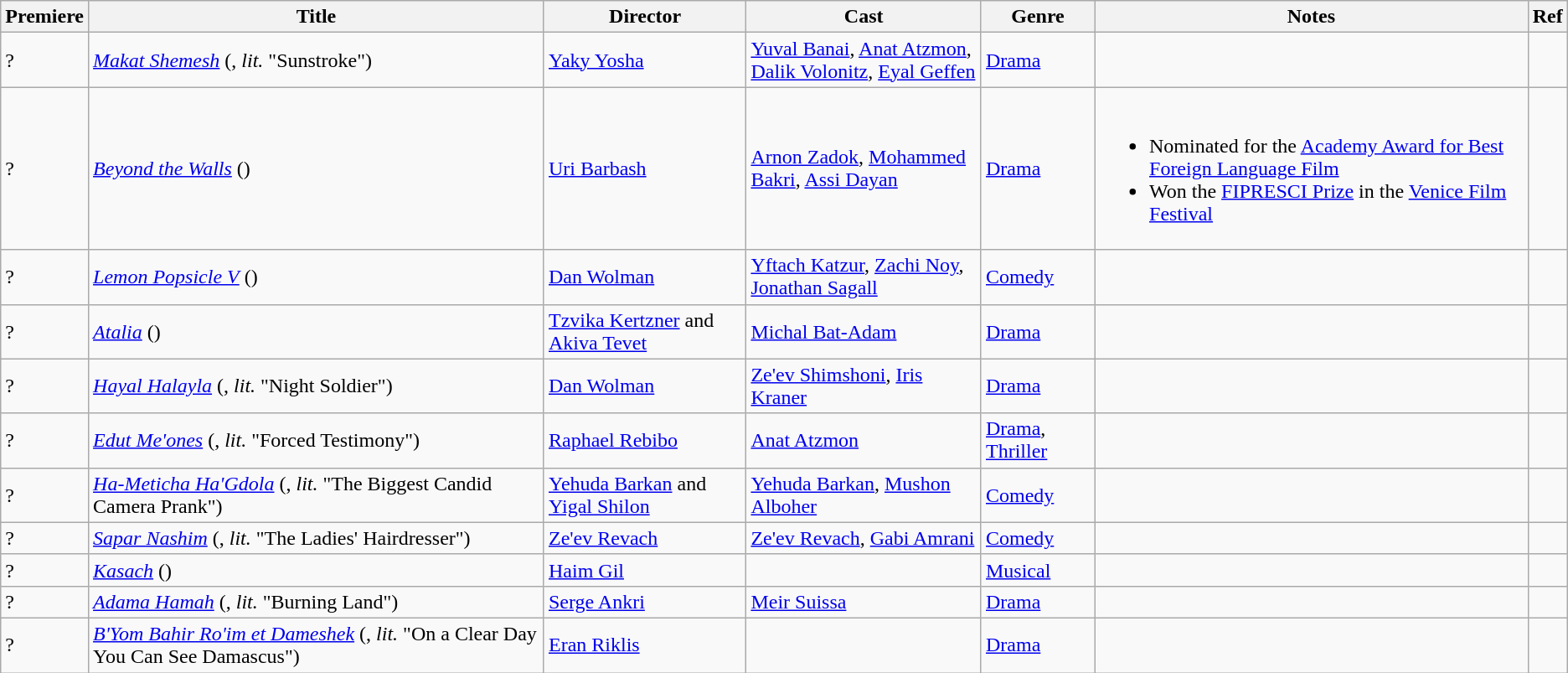<table class="wikitable">
<tr>
<th>Premiere</th>
<th>Title</th>
<th>Director</th>
<th width=15%>Cast</th>
<th>Genre</th>
<th>Notes</th>
<th>Ref</th>
</tr>
<tr>
<td>?</td>
<td><em><a href='#'>Makat Shemesh</a></em> (, <em>lit.</em> "Sunstroke")</td>
<td><a href='#'>Yaky Yosha</a></td>
<td><a href='#'>Yuval Banai</a>, <a href='#'>Anat Atzmon</a>, <a href='#'>Dalik Volonitz</a>, <a href='#'>Eyal Geffen</a></td>
<td><a href='#'>Drama</a></td>
<td></td>
<td></td>
</tr>
<tr>
<td>?</td>
<td><em><a href='#'>Beyond the Walls</a></em> ()</td>
<td><a href='#'>Uri Barbash</a></td>
<td><a href='#'>Arnon Zadok</a>, <a href='#'>Mohammed Bakri</a>, <a href='#'>Assi Dayan</a></td>
<td><a href='#'>Drama</a></td>
<td><br><ul><li>Nominated for the <a href='#'>Academy Award for Best Foreign Language Film</a></li><li>Won the <a href='#'>FIPRESCI Prize</a> in the <a href='#'>Venice Film Festival</a></li></ul></td>
<td></td>
</tr>
<tr>
<td>?</td>
<td><em><a href='#'>Lemon Popsicle V</a></em> ()</td>
<td><a href='#'>Dan Wolman</a></td>
<td><a href='#'>Yftach Katzur</a>, <a href='#'>Zachi Noy</a>, <a href='#'>Jonathan Sagall</a></td>
<td><a href='#'>Comedy</a></td>
<td></td>
<td></td>
</tr>
<tr>
<td>?</td>
<td><em><a href='#'>Atalia</a></em> ()</td>
<td><a href='#'>Tzvika Kertzner</a> and <a href='#'>Akiva Tevet</a></td>
<td><a href='#'>Michal Bat-Adam</a></td>
<td><a href='#'>Drama</a></td>
<td></td>
<td></td>
</tr>
<tr>
<td>?</td>
<td><em><a href='#'>Hayal Halayla</a></em> (, <em>lit.</em> "Night Soldier")</td>
<td><a href='#'>Dan Wolman</a></td>
<td><a href='#'>Ze'ev Shimshoni</a>, <a href='#'>Iris Kraner</a></td>
<td><a href='#'>Drama</a></td>
<td></td>
<td></td>
</tr>
<tr>
<td>?</td>
<td><em><a href='#'>Edut Me'ones</a></em> (, <em>lit.</em> "Forced Testimony")</td>
<td><a href='#'>Raphael Rebibo</a></td>
<td><a href='#'>Anat Atzmon</a></td>
<td><a href='#'>Drama</a>, <a href='#'>Thriller</a></td>
<td></td>
<td></td>
</tr>
<tr>
<td>?</td>
<td><em><a href='#'>Ha-Meticha Ha'Gdola</a></em> (, <em>lit.</em> "The Biggest Candid Camera Prank")</td>
<td><a href='#'>Yehuda Barkan</a> and <a href='#'>Yigal Shilon</a></td>
<td><a href='#'>Yehuda Barkan</a>, <a href='#'>Mushon Alboher</a></td>
<td><a href='#'>Comedy</a></td>
<td></td>
<td></td>
</tr>
<tr>
<td>?</td>
<td><em><a href='#'>Sapar Nashim</a></em> (, <em>lit.</em> "The Ladies' Hairdresser")</td>
<td><a href='#'>Ze'ev Revach</a></td>
<td><a href='#'>Ze'ev Revach</a>, <a href='#'>Gabi Amrani</a></td>
<td><a href='#'>Comedy</a></td>
<td></td>
<td></td>
</tr>
<tr>
<td>?</td>
<td><em><a href='#'>Kasach</a></em> ()</td>
<td><a href='#'>Haim Gil</a></td>
<td></td>
<td><a href='#'>Musical</a></td>
<td></td>
<td></td>
</tr>
<tr>
<td>?</td>
<td><em><a href='#'>Adama Hamah</a></em> (, <em>lit.</em> "Burning Land")</td>
<td><a href='#'>Serge Ankri</a></td>
<td><a href='#'>Meir Suissa</a></td>
<td><a href='#'>Drama</a></td>
<td></td>
<td></td>
</tr>
<tr>
<td>?</td>
<td><em><a href='#'>B'Yom Bahir Ro'im et Dameshek</a></em> (, <em>lit.</em> "On a Clear Day You Can See Damascus")</td>
<td><a href='#'>Eran Riklis</a></td>
<td></td>
<td><a href='#'>Drama</a></td>
<td></td>
<td></td>
</tr>
</table>
